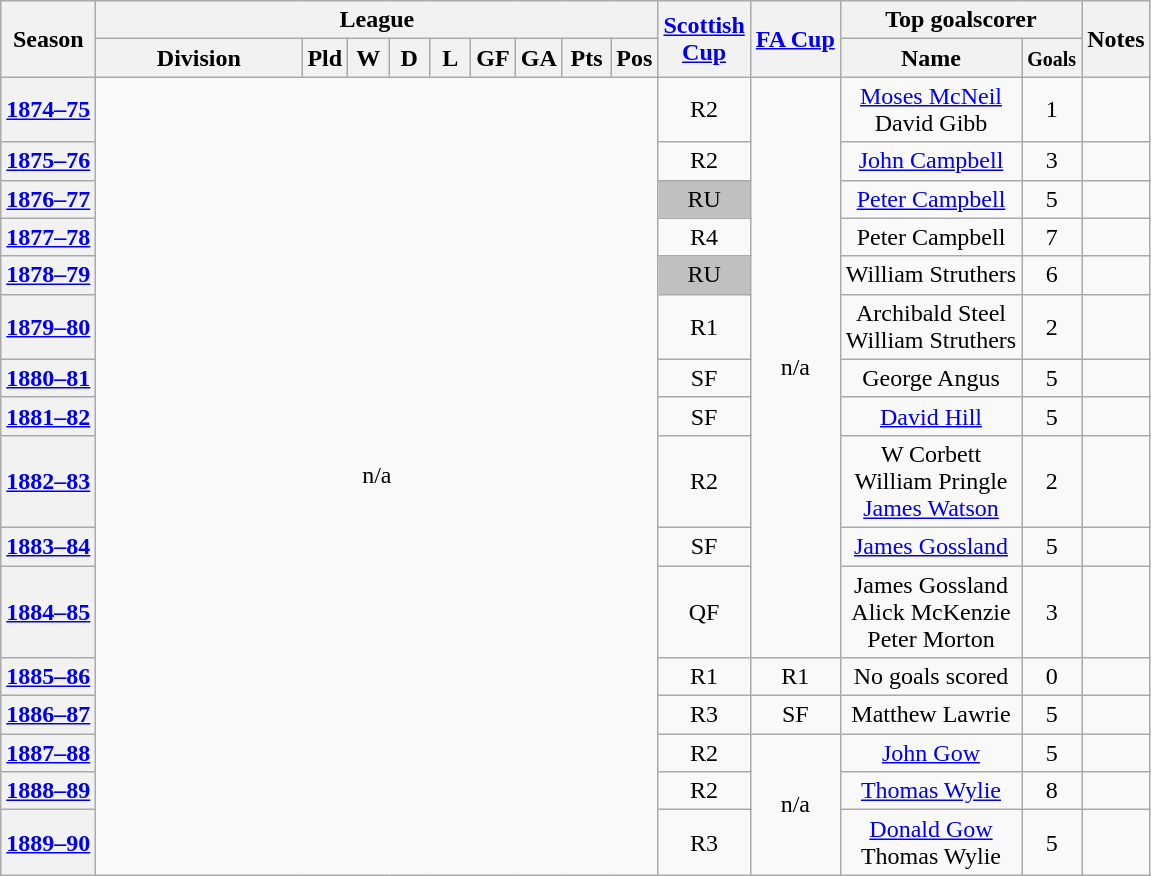<table class="wikitable" style="text-align: center">
<tr>
<th rowspan=2>Season</th>
<th colspan=9>League</th>
<th rowspan=2><a href='#'>Scottish<br>Cup</a></th>
<th rowspan=2><a href='#'>FA Cup</a></th>
<th colspan=2>Top goalscorer</th>
<th rowspan=2>Notes</th>
</tr>
<tr>
<th width=130>Division</th>
<th width=20>Pld</th>
<th width=20>W</th>
<th width=20>D</th>
<th width=20>L</th>
<th width=20>GF</th>
<th width=20>GA</th>
<th width=25>Pts</th>
<th>Pos</th>
<th>Name</th>
<th><small>Goals</small></th>
</tr>
<tr>
<th><a href='#'>1874–75</a></th>
<td colspan="9" rowspan="16">n/a</td>
<td align="center">R2</td>
<td colspan="1" rowspan="11">n/a</td>
<td align="center"><a href='#'>Moses McNeil</a><br>David Gibb</td>
<td>1</td>
<td></td>
</tr>
<tr>
<th><a href='#'>1875–76</a></th>
<td align="center">R2</td>
<td align="center"><a href='#'>John Campbell</a></td>
<td>3</td>
<td></td>
</tr>
<tr>
<th><a href='#'>1876–77</a></th>
<td bgcolor="silver" align="center">RU</td>
<td align="center"><a href='#'>Peter Campbell</a></td>
<td>5</td>
<td></td>
</tr>
<tr>
<th><a href='#'>1877–78</a></th>
<td align="center">R4</td>
<td align="center">Peter Campbell</td>
<td>7</td>
</tr>
<tr>
<th><a href='#'>1878–79</a></th>
<td bgcolor="silver" align="center">RU</td>
<td align="center">William Struthers</td>
<td>6</td>
<td></td>
</tr>
<tr>
<th><a href='#'>1879–80</a></th>
<td align="center">R1</td>
<td align="center">Archibald Steel <br> William Struthers</td>
<td>2</td>
<td></td>
</tr>
<tr>
<th><a href='#'>1880–81</a></th>
<td align="center">SF</td>
<td align="center">George Angus</td>
<td>5</td>
<td></td>
</tr>
<tr>
<th><a href='#'>1881–82</a></th>
<td align="center">SF</td>
<td align="center"><a href='#'>David Hill</a></td>
<td>5</td>
<td></td>
</tr>
<tr>
<th><a href='#'>1882–83</a></th>
<td align="center">R2</td>
<td align="center">W Corbett <br> William Pringle <br> <a href='#'>James Watson</a></td>
<td>2</td>
<td></td>
</tr>
<tr>
<th><a href='#'>1883–84</a></th>
<td align="center">SF</td>
<td align="center"><a href='#'>James Gossland</a></td>
<td>5</td>
<td></td>
</tr>
<tr>
<th><a href='#'>1884–85</a></th>
<td align="center">QF</td>
<td align="center">James Gossland<br> Alick McKenzie <br> Peter Morton</td>
<td>3</td>
<td></td>
</tr>
<tr>
<th><a href='#'>1885–86</a></th>
<td align="center">R1</td>
<td align="center">R1</td>
<td align="center">No goals scored</td>
<td>0</td>
<td></td>
</tr>
<tr>
<th><a href='#'>1886–87</a></th>
<td align="center">R3</td>
<td align="center">SF</td>
<td align="center">Matthew Lawrie</td>
<td>5</td>
<td></td>
</tr>
<tr>
<th><a href='#'>1887–88</a></th>
<td align="center">R2</td>
<td colspan="1" rowspan="3">n/a</td>
<td align="center"><a href='#'>John Gow</a></td>
<td>5</td>
<td></td>
</tr>
<tr>
<th><a href='#'>1888–89</a></th>
<td align="center">R2</td>
<td align="center"><a href='#'>Thomas Wylie</a></td>
<td>8</td>
<td></td>
</tr>
<tr>
<th><a href='#'>1889–90</a></th>
<td align="center">R3</td>
<td align="center"><a href='#'>Donald Gow</a> <br>Thomas Wylie</td>
<td>5</td>
<td></td>
</tr>
</table>
